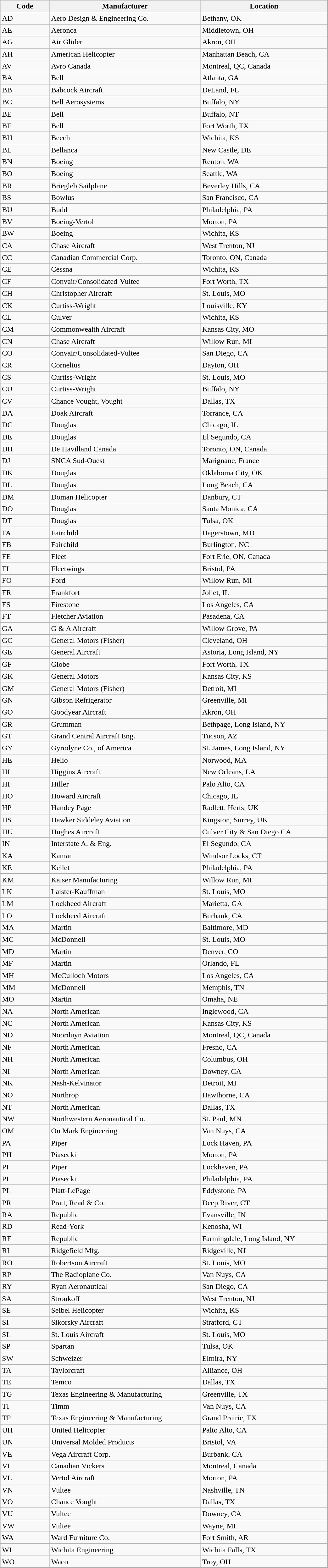<table class="wikitable sortable" border="1" style="width:55%">
<tr>
<th scope="col" width="15%">Code</th>
<th>Manufacturer</th>
<th>Location</th>
</tr>
<tr>
<td>AD</td>
<td>Aero Design & Engineering Co.</td>
<td>Bethany, OK</td>
</tr>
<tr>
<td>AE</td>
<td>Aeronca</td>
<td>Middletown, OH</td>
</tr>
<tr>
<td>AG</td>
<td>Air Glider</td>
<td>Akron, OH</td>
</tr>
<tr>
<td>AH</td>
<td>American Helicopter</td>
<td>Manhattan Beach, CA</td>
</tr>
<tr>
<td>AV</td>
<td>Avro Canada</td>
<td>Montreal, QC, Canada</td>
</tr>
<tr>
<td>BA</td>
<td>Bell</td>
<td>Atlanta, GA</td>
</tr>
<tr>
<td>BB</td>
<td>Babcock Aircraft</td>
<td>DeLand, FL</td>
</tr>
<tr>
<td>BC</td>
<td>Bell Aerosystems</td>
<td>Buffalo, NY</td>
</tr>
<tr>
<td>BE</td>
<td>Bell</td>
<td>Buffalo, NT</td>
</tr>
<tr>
<td>BF</td>
<td>Bell</td>
<td>Fort Worth, TX</td>
</tr>
<tr>
<td>BH</td>
<td>Beech</td>
<td>Wichita, KS</td>
</tr>
<tr>
<td>BL</td>
<td>Bellanca</td>
<td>New Castle, DE</td>
</tr>
<tr>
<td>BN</td>
<td>Boeing</td>
<td>Renton, WA</td>
</tr>
<tr>
<td>BO</td>
<td>Boeing</td>
<td>Seattle, WA</td>
</tr>
<tr>
<td>BR</td>
<td>Briegleb Sailplane</td>
<td>Beverley Hills, CA</td>
</tr>
<tr>
<td>BS</td>
<td>Bowlus</td>
<td>San Francisco, CA</td>
</tr>
<tr>
<td>BU</td>
<td>Budd</td>
<td>Philadelphia, PA</td>
</tr>
<tr>
<td>BV</td>
<td>Boeing-Vertol</td>
<td>Morton, PA</td>
</tr>
<tr>
<td>BW</td>
<td>Boeing</td>
<td>Wichita, KS</td>
</tr>
<tr>
<td>CA</td>
<td>Chase Aircraft</td>
<td>West Trenton, NJ</td>
</tr>
<tr>
<td>CC</td>
<td>Canadian Commercial Corp.</td>
<td>Toronto, ON, Canada</td>
</tr>
<tr>
<td>CE</td>
<td>Cessna</td>
<td>Wichita, KS</td>
</tr>
<tr>
<td>CF</td>
<td>Convair/Consolidated-Vultee</td>
<td>Fort Worth, TX</td>
</tr>
<tr>
<td>CH</td>
<td>Christopher Aircraft</td>
<td>St. Louis, MO</td>
</tr>
<tr>
<td>CK</td>
<td>Curtiss-Wright</td>
<td>Louisville, KY</td>
</tr>
<tr>
<td>CL</td>
<td>Culver</td>
<td>Wichita, KS</td>
</tr>
<tr>
<td>CM</td>
<td>Commonwealth Aircraft</td>
<td>Kansas City, MO</td>
</tr>
<tr>
<td>CN</td>
<td>Chase Aircraft</td>
<td>Willow Run, MI</td>
</tr>
<tr>
<td>CO</td>
<td>Convair/Consolidated-Vultee</td>
<td>San Diego, CA</td>
</tr>
<tr>
<td>CR</td>
<td>Cornelius</td>
<td>Dayton, OH</td>
</tr>
<tr>
<td>CS</td>
<td>Curtiss-Wright</td>
<td>St. Louis, MO</td>
</tr>
<tr>
<td>CU</td>
<td>Curtiss-Wright</td>
<td>Buffalo, NY</td>
</tr>
<tr>
<td>CV</td>
<td>Chance Vought, Vought</td>
<td>Dallas, TX</td>
</tr>
<tr>
<td>DA</td>
<td>Doak Aircraft</td>
<td>Torrance, CA</td>
</tr>
<tr>
<td>DC</td>
<td>Douglas</td>
<td>Chicago, IL</td>
</tr>
<tr>
<td>DE</td>
<td>Douglas</td>
<td>El Segundo, CA</td>
</tr>
<tr>
<td>DH</td>
<td>De Havilland Canada</td>
<td>Toronto, ON, Canada</td>
</tr>
<tr>
<td>DJ</td>
<td>SNCA Sud-Ouest</td>
<td>Marignane, France</td>
</tr>
<tr>
<td>DK</td>
<td>Douglas</td>
<td>Oklahoma City, OK</td>
</tr>
<tr>
<td>DL</td>
<td>Douglas</td>
<td>Long Beach, CA</td>
</tr>
<tr>
<td>DM</td>
<td>Doman Helicopter</td>
<td>Danbury, CT</td>
</tr>
<tr>
<td>DO</td>
<td>Douglas</td>
<td>Santa Monica, CA</td>
</tr>
<tr>
<td>DT</td>
<td>Douglas</td>
<td>Tulsa, OK</td>
</tr>
<tr>
<td>FA</td>
<td>Fairchild</td>
<td>Hagerstown, MD</td>
</tr>
<tr>
<td>FB</td>
<td>Fairchild</td>
<td>Burlington, NC</td>
</tr>
<tr>
<td>FE</td>
<td>Fleet</td>
<td>Fort Erie, ON, Canada</td>
</tr>
<tr>
<td>FL</td>
<td>Fleetwings</td>
<td>Bristol, PA</td>
</tr>
<tr>
<td>FO</td>
<td>Ford</td>
<td>Willow Run, MI</td>
</tr>
<tr>
<td>FR</td>
<td>Frankfort</td>
<td>Joliet, IL</td>
</tr>
<tr>
<td>FS</td>
<td>Firestone</td>
<td>Los Angeles, CA</td>
</tr>
<tr>
<td>FT</td>
<td>Fletcher Aviation</td>
<td>Pasadena, CA</td>
</tr>
<tr>
<td>GA</td>
<td>G & A Aircraft</td>
<td>Willow Grove, PA</td>
</tr>
<tr>
<td>GC</td>
<td>General Motors (Fisher)</td>
<td>Cleveland, OH</td>
</tr>
<tr>
<td>GE</td>
<td>General Aircraft</td>
<td>Astoria, Long Island, NY</td>
</tr>
<tr>
<td>GF</td>
<td>Globe</td>
<td>Fort Worth, TX</td>
</tr>
<tr>
<td>GK</td>
<td>General Motors</td>
<td>Kansas City, KS</td>
</tr>
<tr>
<td>GM</td>
<td>General Motors (Fisher)</td>
<td>Detroit, MI</td>
</tr>
<tr>
<td>GN</td>
<td>Gibson Refrigerator</td>
<td>Greenville, MI</td>
</tr>
<tr>
<td>GO</td>
<td>Goodyear Aircraft</td>
<td>Akron, OH</td>
</tr>
<tr>
<td>GR</td>
<td>Grumman</td>
<td>Bethpage, Long Island, NY</td>
</tr>
<tr>
<td>GT</td>
<td>Grand Central Aircraft Eng.</td>
<td>Tucson, AZ</td>
</tr>
<tr>
<td>GY</td>
<td>Gyrodyne Co., of America</td>
<td>St. James, Long Island, NY</td>
</tr>
<tr>
<td>HE</td>
<td>Helio</td>
<td>Norwood, MA</td>
</tr>
<tr>
<td>HI</td>
<td>Higgins Aircraft</td>
<td>New Orleans, LA</td>
</tr>
<tr>
<td>HI</td>
<td>Hiller</td>
<td>Palo Alto, CA</td>
</tr>
<tr>
<td>HO</td>
<td>Howard Aircraft</td>
<td>Chicago, IL</td>
</tr>
<tr>
<td>HP</td>
<td>Handey Page</td>
<td>Radlett, Herts, UK</td>
</tr>
<tr>
<td>HS</td>
<td>Hawker Siddeley Aviation</td>
<td>Kingston, Surrey, UK</td>
</tr>
<tr>
<td>HU</td>
<td>Hughes Aircraft</td>
<td>Culver City & San Diego CA</td>
</tr>
<tr>
<td>IN</td>
<td>Interstate A. & Eng.</td>
<td>El Segundo, CA</td>
</tr>
<tr>
<td>KA</td>
<td>Kaman</td>
<td>Windsor Locks, CT</td>
</tr>
<tr>
<td>KE</td>
<td>Kellet</td>
<td>Philadelphia, PA</td>
</tr>
<tr>
<td>KM</td>
<td>Kaiser Manufacturing</td>
<td>Willow Run, MI</td>
</tr>
<tr>
<td>LK</td>
<td>Laister-Kauffman</td>
<td>St. Louis, MO</td>
</tr>
<tr>
<td>LM</td>
<td>Lockheed Aircraft</td>
<td>Marietta, GA</td>
</tr>
<tr>
<td>LO</td>
<td>Lockheed Aircraft</td>
<td>Burbank, CA</td>
</tr>
<tr>
<td>MA</td>
<td>Martin</td>
<td>Baltimore, MD</td>
</tr>
<tr>
<td>MC</td>
<td>McDonnell</td>
<td>St. Louis, MO</td>
</tr>
<tr>
<td>MD</td>
<td>Martin</td>
<td>Denver, CO</td>
</tr>
<tr>
<td>MF</td>
<td>Martin</td>
<td>Orlando, FL</td>
</tr>
<tr>
<td>MH</td>
<td>McCulloch Motors</td>
<td>Los Angeles, CA</td>
</tr>
<tr>
<td>MM</td>
<td>McDonnell</td>
<td>Memphis, TN</td>
</tr>
<tr>
<td>MO</td>
<td>Martin</td>
<td>Omaha, NE</td>
</tr>
<tr>
<td>NA</td>
<td>North American</td>
<td>Inglewood, CA</td>
</tr>
<tr>
<td>NC</td>
<td>North American</td>
<td>Kansas City, KS</td>
</tr>
<tr>
<td>ND</td>
<td>Noorduyn Aviation</td>
<td>Montreal, QC, Canada</td>
</tr>
<tr>
<td>NF</td>
<td>North American</td>
<td>Fresno, CA</td>
</tr>
<tr>
<td>NH</td>
<td>North American</td>
<td>Columbus, OH</td>
</tr>
<tr>
<td>NI</td>
<td>North American</td>
<td>Downey, CA</td>
</tr>
<tr>
<td>NK</td>
<td>Nash-Kelvinator</td>
<td>Detroit, MI</td>
</tr>
<tr>
<td>NO</td>
<td>Northrop</td>
<td>Hawthorne, CA</td>
</tr>
<tr>
<td>NT</td>
<td>North American</td>
<td>Dallas, TX</td>
</tr>
<tr>
<td>NW</td>
<td>Northwestern Aeronautical Co.</td>
<td>St. Paul, MN</td>
</tr>
<tr>
<td>OM</td>
<td>On Mark Engineering</td>
<td>Van Nuys, CA</td>
</tr>
<tr>
<td>PA</td>
<td>Piper</td>
<td>Lock Haven, PA</td>
</tr>
<tr>
<td>PH</td>
<td>Piasecki</td>
<td>Morton, PA</td>
</tr>
<tr>
<td>PI</td>
<td>Piper</td>
<td>Lockhaven, PA</td>
</tr>
<tr>
<td>PI</td>
<td>Piasecki</td>
<td>Philadelphia, PA</td>
</tr>
<tr>
<td>PL</td>
<td>Platt-LePage</td>
<td>Eddystone, PA</td>
</tr>
<tr>
<td>PR</td>
<td>Pratt, Read & Co.</td>
<td>Deep River, CT</td>
</tr>
<tr>
<td>RA</td>
<td>Republic</td>
<td>Evansville, IN</td>
</tr>
<tr>
<td>RD</td>
<td>Read-York</td>
<td>Kenosha, WI</td>
</tr>
<tr>
<td>RE</td>
<td>Republic</td>
<td>Farmingdale, Long Island, NY</td>
</tr>
<tr>
<td>RI</td>
<td>Ridgefield Mfg.</td>
<td>Ridgeville, NJ</td>
</tr>
<tr>
<td>RO</td>
<td>Robertson Aircraft</td>
<td>St. Louis, MO</td>
</tr>
<tr>
<td>RP</td>
<td>The Radioplane Co.</td>
<td>Van Nuys, CA</td>
</tr>
<tr>
<td>RY</td>
<td>Ryan Aeronautical</td>
<td>San Diego, CA</td>
</tr>
<tr>
<td>SA</td>
<td>Stroukoff</td>
<td>West Trenton, NJ</td>
</tr>
<tr>
<td>SE</td>
<td>Seibel Helicopter</td>
<td>Wichita, KS</td>
</tr>
<tr>
<td>SI</td>
<td>Sikorsky Aircraft</td>
<td>Stratford, CT</td>
</tr>
<tr>
<td>SL</td>
<td>St. Louis Aircraft</td>
<td>St. Louis, MO</td>
</tr>
<tr>
<td>SP</td>
<td>Spartan</td>
<td>Tulsa, OK</td>
</tr>
<tr>
<td>SW</td>
<td>Schweizer</td>
<td>Elmira, NY</td>
</tr>
<tr>
<td>TA</td>
<td>Taylorcraft</td>
<td>Alliance, OH</td>
</tr>
<tr>
<td>TE</td>
<td>Temco</td>
<td>Dallas, TX</td>
</tr>
<tr>
<td>TG</td>
<td>Texas Engineering & Manufacturing</td>
<td>Greenville, TX</td>
</tr>
<tr>
<td>TI</td>
<td>Timm</td>
<td>Van Nuys, CA</td>
</tr>
<tr>
<td>TP</td>
<td>Texas Engineering & Manufacturing</td>
<td>Grand Prairie, TX</td>
</tr>
<tr>
<td>UH</td>
<td>United Helicopter</td>
<td>Palto Alto, CA</td>
</tr>
<tr>
<td>UN</td>
<td>Universal Molded Products</td>
<td>Bristol, VA</td>
</tr>
<tr>
<td>VE</td>
<td>Vega Aircraft Corp.</td>
<td>Burbank, CA</td>
</tr>
<tr>
<td>VI</td>
<td>Canadian Vickers</td>
<td>Montreal, Canada</td>
</tr>
<tr>
<td>VL</td>
<td>Vertol Aircraft</td>
<td>Morton, PA</td>
</tr>
<tr>
<td>VN</td>
<td>Vultee</td>
<td>Nashville, TN</td>
</tr>
<tr>
<td>VO</td>
<td>Chance Vought</td>
<td>Dallas, TX</td>
</tr>
<tr>
<td>VU</td>
<td>Vultee</td>
<td>Downey, CA</td>
</tr>
<tr>
<td>VW</td>
<td>Vultee</td>
<td>Wayne, MI</td>
</tr>
<tr>
<td>WA</td>
<td>Ward Furniture Co.</td>
<td>Fort Smith, AR</td>
</tr>
<tr>
<td>WI</td>
<td>Wichita Engineering</td>
<td>Wichita Falls, TX</td>
</tr>
<tr>
<td>WO</td>
<td>Waco</td>
<td>Troy, OH</td>
</tr>
<tr>
</tr>
</table>
